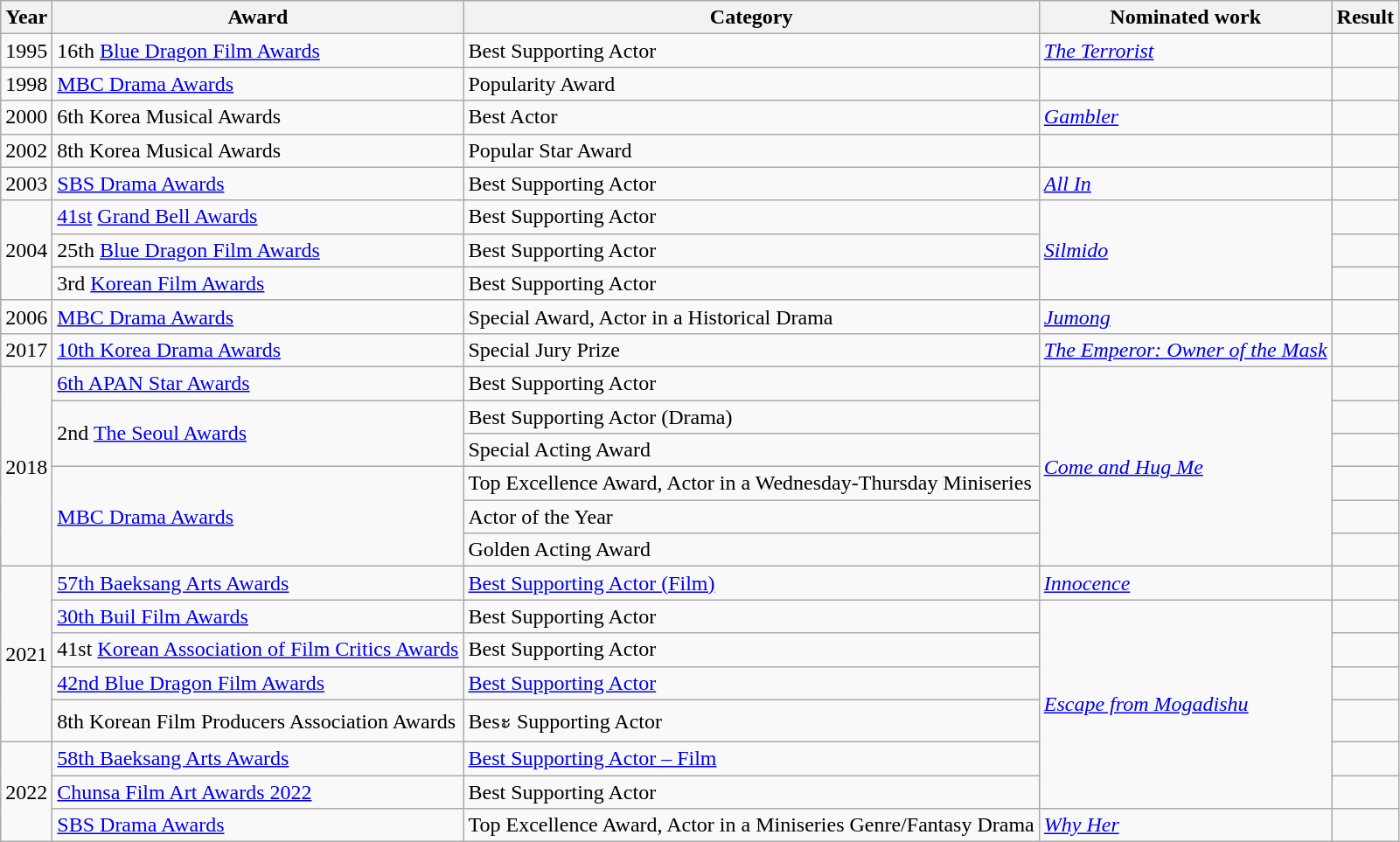<table class="wikitable sortable" border="1">
<tr>
<th>Year</th>
<th>Award</th>
<th>Category</th>
<th>Nominated work</th>
<th>Result</th>
</tr>
<tr>
<td>1995</td>
<td>16th <a href='#'>Blue Dragon Film Awards</a></td>
<td>Best Supporting Actor</td>
<td><em><a href='#'>The Terrorist</a></em></td>
<td></td>
</tr>
<tr>
<td>1998</td>
<td><a href='#'>MBC Drama Awards</a></td>
<td>Popularity Award</td>
<td></td>
<td></td>
</tr>
<tr>
<td>2000</td>
<td>6th Korea Musical Awards</td>
<td>Best Actor</td>
<td><em><a href='#'>Gambler</a></em></td>
<td></td>
</tr>
<tr>
<td>2002</td>
<td>8th Korea Musical Awards</td>
<td>Popular Star Award</td>
<td></td>
<td></td>
</tr>
<tr>
<td>2003</td>
<td><a href='#'>SBS Drama Awards</a></td>
<td>Best Supporting Actor</td>
<td><em><a href='#'>All In</a></em></td>
<td></td>
</tr>
<tr>
<td rowspan=3>2004</td>
<td><a href='#'>41st</a> <a href='#'>Grand Bell Awards</a></td>
<td>Best Supporting Actor</td>
<td rowspan=3><em><a href='#'>Silmido</a></em></td>
<td></td>
</tr>
<tr>
<td>25th <a href='#'>Blue Dragon Film Awards</a></td>
<td>Best Supporting Actor</td>
<td></td>
</tr>
<tr>
<td>3rd <a href='#'>Korean Film Awards</a></td>
<td>Best Supporting Actor</td>
<td></td>
</tr>
<tr>
<td>2006</td>
<td><a href='#'>MBC Drama Awards</a></td>
<td>Special Award, Actor in a Historical Drama</td>
<td><em><a href='#'>Jumong</a></em></td>
<td></td>
</tr>
<tr>
<td>2017</td>
<td><a href='#'>10th Korea Drama Awards</a></td>
<td>Special Jury Prize</td>
<td><em><a href='#'>The Emperor: Owner of the Mask</a></em></td>
<td></td>
</tr>
<tr>
<td rowspan=6>2018</td>
<td><a href='#'>6th APAN Star Awards</a></td>
<td>Best Supporting Actor</td>
<td rowspan=6><em><a href='#'>Come and Hug Me</a></em></td>
<td></td>
</tr>
<tr>
<td rowspan=2>2nd <a href='#'>The Seoul Awards</a></td>
<td>Best Supporting Actor (Drama)</td>
<td></td>
</tr>
<tr>
<td>Special Acting Award</td>
<td></td>
</tr>
<tr>
<td rowspan=3><a href='#'>MBC Drama Awards</a></td>
<td>Top Excellence Award, Actor in a Wednesday-Thursday Miniseries</td>
<td></td>
</tr>
<tr>
<td>Actor of the Year</td>
<td></td>
</tr>
<tr>
<td>Golden Acting Award</td>
<td></td>
</tr>
<tr>
<td rowspan=5>2021</td>
<td><a href='#'>57th Baeksang Arts Awards</a></td>
<td><a href='#'>Best Supporting Actor (Film)</a></td>
<td><em><a href='#'>Innocence</a></em></td>
<td></td>
</tr>
<tr>
<td><a href='#'>30th Buil Film Awards</a></td>
<td>Best Supporting Actor</td>
<td rowspan=6><em><a href='#'>Escape from Mogadishu</a></em></td>
<td></td>
</tr>
<tr>
<td>41st <a href='#'>Korean Association of Film Critics Awards</a></td>
<td>Best Supporting Actor</td>
<td></td>
</tr>
<tr>
<td><a href='#'>42nd Blue Dragon Film Awards</a></td>
<td><a href='#'>Best Supporting Actor</a></td>
<td></td>
</tr>
<tr>
<td>8th Korean Film Producers Association Awards</td>
<td>Besะ Supporting Actor</td>
<td></td>
</tr>
<tr>
<td rowspan="3">2022</td>
<td><a href='#'>58th Baeksang Arts Awards</a></td>
<td><a href='#'>Best Supporting Actor – Film</a></td>
<td></td>
</tr>
<tr>
<td><a href='#'>Chunsa Film Art Awards 2022</a></td>
<td>Best Supporting Actor</td>
<td></td>
</tr>
<tr>
<td><a href='#'>SBS Drama Awards</a></td>
<td>Top Excellence Award, Actor in a Miniseries Genre/Fantasy Drama</td>
<td><em><a href='#'>Why Her</a></em></td>
<td></td>
</tr>
</table>
